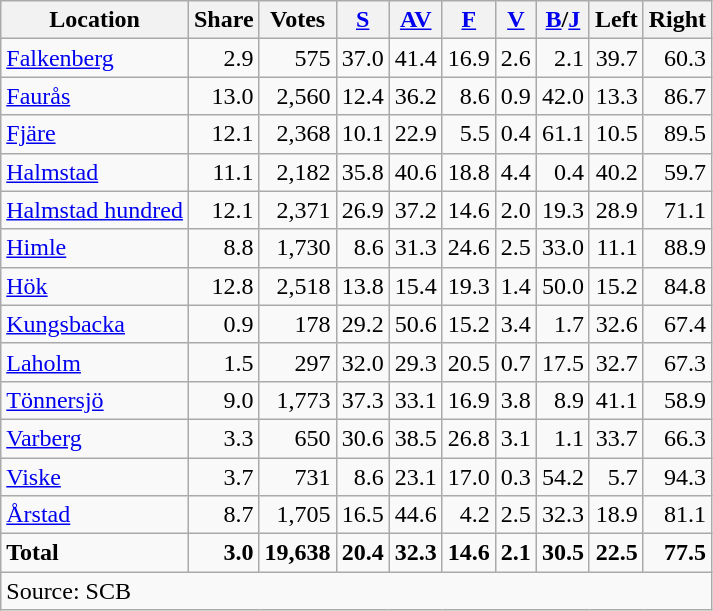<table class="wikitable sortable" style=text-align:right>
<tr>
<th>Location</th>
<th>Share</th>
<th>Votes</th>
<th><a href='#'>S</a></th>
<th><a href='#'>AV</a></th>
<th><a href='#'>F</a></th>
<th><a href='#'>V</a></th>
<th><a href='#'>B</a>/<a href='#'>J</a></th>
<th>Left</th>
<th>Right</th>
</tr>
<tr>
<td align=left><a href='#'>Falkenberg</a></td>
<td>2.9</td>
<td>575</td>
<td>37.0</td>
<td>41.4</td>
<td>16.9</td>
<td>2.6</td>
<td>2.1</td>
<td>39.7</td>
<td>60.3</td>
</tr>
<tr>
<td align=left><a href='#'>Faurås</a></td>
<td>13.0</td>
<td>2,560</td>
<td>12.4</td>
<td>36.2</td>
<td>8.6</td>
<td>0.9</td>
<td>42.0</td>
<td>13.3</td>
<td>86.7</td>
</tr>
<tr>
<td align=left><a href='#'>Fjäre</a></td>
<td>12.1</td>
<td>2,368</td>
<td>10.1</td>
<td>22.9</td>
<td>5.5</td>
<td>0.4</td>
<td>61.1</td>
<td>10.5</td>
<td>89.5</td>
</tr>
<tr>
<td align=left><a href='#'>Halmstad</a></td>
<td>11.1</td>
<td>2,182</td>
<td>35.8</td>
<td>40.6</td>
<td>18.8</td>
<td>4.4</td>
<td>0.4</td>
<td>40.2</td>
<td>59.7</td>
</tr>
<tr>
<td align=left><a href='#'>Halmstad hundred</a></td>
<td>12.1</td>
<td>2,371</td>
<td>26.9</td>
<td>37.2</td>
<td>14.6</td>
<td>2.0</td>
<td>19.3</td>
<td>28.9</td>
<td>71.1</td>
</tr>
<tr>
<td align=left><a href='#'>Himle</a></td>
<td>8.8</td>
<td>1,730</td>
<td>8.6</td>
<td>31.3</td>
<td>24.6</td>
<td>2.5</td>
<td>33.0</td>
<td>11.1</td>
<td>88.9</td>
</tr>
<tr>
<td align=left><a href='#'>Hök</a></td>
<td>12.8</td>
<td>2,518</td>
<td>13.8</td>
<td>15.4</td>
<td>19.3</td>
<td>1.4</td>
<td>50.0</td>
<td>15.2</td>
<td>84.8</td>
</tr>
<tr>
<td align=left><a href='#'>Kungsbacka</a></td>
<td>0.9</td>
<td>178</td>
<td>29.2</td>
<td>50.6</td>
<td>15.2</td>
<td>3.4</td>
<td>1.7</td>
<td>32.6</td>
<td>67.4</td>
</tr>
<tr>
<td align=left><a href='#'>Laholm</a></td>
<td>1.5</td>
<td>297</td>
<td>32.0</td>
<td>29.3</td>
<td>20.5</td>
<td>0.7</td>
<td>17.5</td>
<td>32.7</td>
<td>67.3</td>
</tr>
<tr>
<td align=left><a href='#'>Tönnersjö</a></td>
<td>9.0</td>
<td>1,773</td>
<td>37.3</td>
<td>33.1</td>
<td>16.9</td>
<td>3.8</td>
<td>8.9</td>
<td>41.1</td>
<td>58.9</td>
</tr>
<tr>
<td align=left><a href='#'>Varberg</a></td>
<td>3.3</td>
<td>650</td>
<td>30.6</td>
<td>38.5</td>
<td>26.8</td>
<td>3.1</td>
<td>1.1</td>
<td>33.7</td>
<td>66.3</td>
</tr>
<tr>
<td align=left><a href='#'>Viske</a></td>
<td>3.7</td>
<td>731</td>
<td>8.6</td>
<td>23.1</td>
<td>17.0</td>
<td>0.3</td>
<td>54.2</td>
<td>5.7</td>
<td>94.3</td>
</tr>
<tr>
<td align=left><a href='#'>Årstad</a></td>
<td>8.7</td>
<td>1,705</td>
<td>16.5</td>
<td>44.6</td>
<td>4.2</td>
<td>2.5</td>
<td>32.3</td>
<td>18.9</td>
<td>81.1</td>
</tr>
<tr>
<td align=left><strong>Total</strong></td>
<td><strong>3.0</strong></td>
<td><strong>19,638</strong></td>
<td><strong>20.4</strong></td>
<td><strong>32.3</strong></td>
<td><strong>14.6</strong></td>
<td><strong>2.1</strong></td>
<td><strong>30.5</strong></td>
<td><strong>22.5</strong></td>
<td><strong>77.5</strong></td>
</tr>
<tr>
<td align=left colspan=11>Source: SCB </td>
</tr>
</table>
